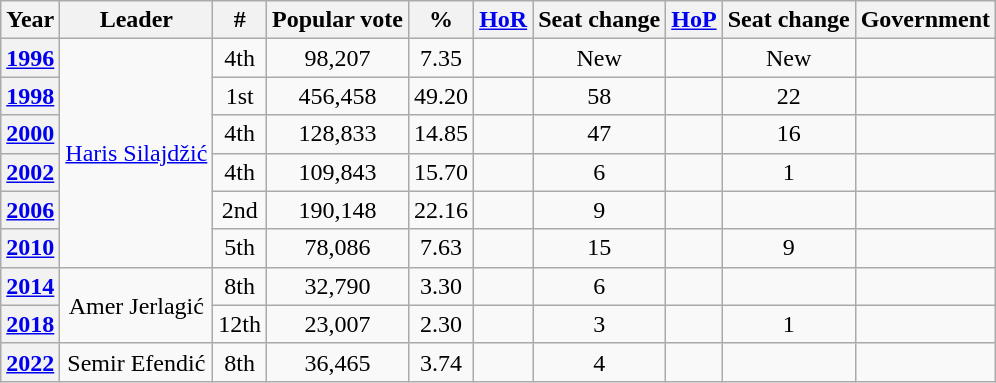<table class="wikitable" style="text-align: center;">
<tr>
<th>Year</th>
<th>Leader</th>
<th>#</th>
<th>Popular vote</th>
<th>%</th>
<th><a href='#'>HoR</a></th>
<th>Seat change</th>
<th><a href='#'>HoP</a></th>
<th>Seat change</th>
<th>Government</th>
</tr>
<tr>
<th><a href='#'>1996</a></th>
<td rowspan=6><a href='#'>Haris Silajdžić</a></td>
<td>4th</td>
<td align=center>98,207</td>
<td>7.35</td>
<td></td>
<td>New</td>
<td></td>
<td>New</td>
<td></td>
</tr>
<tr>
<th><a href='#'>1998</a></th>
<td>1st</td>
<td align=center>456,458</td>
<td>49.20</td>
<td></td>
<td> 58</td>
<td></td>
<td> 22</td>
<td></td>
</tr>
<tr>
<th><a href='#'>2000</a></th>
<td>4th</td>
<td align=center>128,833</td>
<td>14.85</td>
<td></td>
<td> 47</td>
<td></td>
<td> 16</td>
<td></td>
</tr>
<tr>
<th><a href='#'>2002</a></th>
<td>4th</td>
<td align=center>109,843</td>
<td>15.70</td>
<td></td>
<td> 6</td>
<td></td>
<td> 1</td>
<td></td>
</tr>
<tr>
<th><a href='#'>2006</a></th>
<td>2nd</td>
<td align=center>190,148</td>
<td>22.16</td>
<td></td>
<td> 9</td>
<td></td>
<td></td>
<td></td>
</tr>
<tr>
<th><a href='#'>2010</a></th>
<td>5th</td>
<td align=center>78,086</td>
<td>7.63</td>
<td></td>
<td> 15</td>
<td></td>
<td> 9</td>
<td></td>
</tr>
<tr>
<th><a href='#'>2014</a></th>
<td rowspan=2>Amer Jerlagić</td>
<td>8th</td>
<td align=center>32,790</td>
<td>3.30</td>
<td></td>
<td> 6</td>
<td></td>
<td></td>
<td></td>
</tr>
<tr>
<th><a href='#'>2018</a></th>
<td>12th</td>
<td align=center>23,007</td>
<td>2.30</td>
<td></td>
<td> 3</td>
<td></td>
<td> 1</td>
<td></td>
</tr>
<tr>
<th><a href='#'>2022</a></th>
<td rowspan=1>Semir Efendić</td>
<td>8th</td>
<td align=center>36,465</td>
<td>3.74</td>
<td></td>
<td> 4</td>
<td></td>
<td></td>
<td></td>
</tr>
</table>
